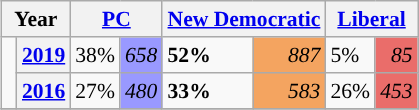<table class="wikitable" style="float:right; width:400; font-size:90%; margin-left:1em;">
<tr>
<th colspan="2" scope="col">Year</th>
<th colspan="2" scope="col"><a href='#'>PC</a></th>
<th colspan="2" scope="col"><a href='#'>New Democratic</a></th>
<th colspan="2" scope="col"><a href='#'>Liberal</a></th>
</tr>
<tr>
<td rowspan="2" style="width: 0.25em; background-color: "></td>
<th><a href='#'>2019</a></th>
<td>38%</td>
<td style="text-align:right; background:#9999FF;"><em>658</em></td>
<td><strong>52%</strong></td>
<td style="text-align:right; background:#F4A460;"><em>887</em></td>
<td>5%</td>
<td style="text-align:right; background:#EA6D6A;"><em>85</em></td>
</tr>
<tr>
<th><a href='#'>2016</a></th>
<td>27%</td>
<td style="text-align:right; background:#9999FF;"><em>480</em></td>
<td><strong>33%</strong></td>
<td style="text-align:right; background:#F4A460;"><em>583</em></td>
<td>26%</td>
<td style="text-align:right; background:#EA6D6A;"><em>453</em></td>
</tr>
<tr>
</tr>
</table>
